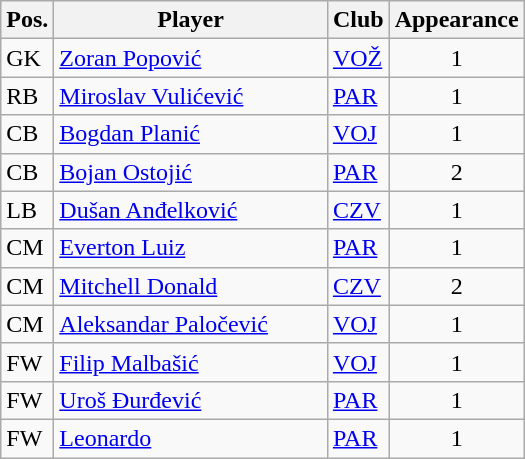<table class="wikitable">
<tr>
<th>Pos.</th>
<th width="175">Player</th>
<th>Club</th>
<th>Appearance</th>
</tr>
<tr>
<td>GK</td>
<td> <a href='#'>Zoran Popović</a></td>
<td><a href='#'>VOŽ</a></td>
<td align="center">1</td>
</tr>
<tr>
<td>RB</td>
<td> <a href='#'>Miroslav Vulićević</a></td>
<td><a href='#'>PAR</a></td>
<td align="center">1</td>
</tr>
<tr>
<td>CB</td>
<td> <a href='#'>Bogdan Planić</a></td>
<td><a href='#'>VOJ</a></td>
<td align="center">1</td>
</tr>
<tr>
<td>CB</td>
<td> <a href='#'>Bojan Ostojić</a></td>
<td><a href='#'>PAR</a></td>
<td align="center">2</td>
</tr>
<tr>
<td>LB</td>
<td> <a href='#'>Dušan Anđelković</a></td>
<td><a href='#'>CZV</a></td>
<td align="center">1</td>
</tr>
<tr>
<td>CM</td>
<td> <a href='#'>Everton Luiz</a></td>
<td><a href='#'>PAR</a></td>
<td align="center">1</td>
</tr>
<tr>
<td>CM</td>
<td> <a href='#'>Mitchell Donald</a></td>
<td><a href='#'>CZV</a></td>
<td align="center">2</td>
</tr>
<tr>
<td>CM</td>
<td> <a href='#'>Aleksandar Paločević</a></td>
<td><a href='#'>VOJ</a></td>
<td align="center">1</td>
</tr>
<tr>
<td>FW</td>
<td> <a href='#'>Filip Malbašić</a></td>
<td><a href='#'>VOJ</a></td>
<td align="center">1</td>
</tr>
<tr>
<td>FW</td>
<td> <a href='#'>Uroš Đurđević</a></td>
<td><a href='#'>PAR</a></td>
<td align="center">1</td>
</tr>
<tr>
<td>FW</td>
<td> <a href='#'>Leonardo</a></td>
<td><a href='#'>PAR</a></td>
<td align="center">1</td>
</tr>
</table>
